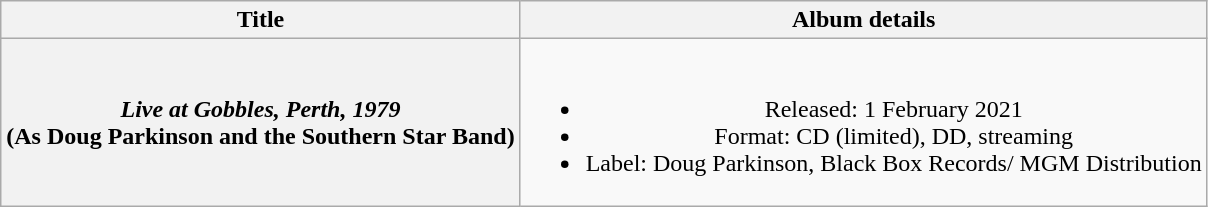<table class="wikitable plainrowheaders" style="text-align:center;" border="1">
<tr>
<th>Title</th>
<th>Album details</th>
</tr>
<tr>
<th scope="row"><em>Live at Gobbles, Perth, 1979</em> <br> (As Doug Parkinson and the Southern Star Band)</th>
<td><br><ul><li>Released: 1 February 2021</li><li>Format: CD (limited), DD, streaming</li><li>Label: Doug Parkinson, Black Box Records/ MGM Distribution</li></ul></td>
</tr>
</table>
